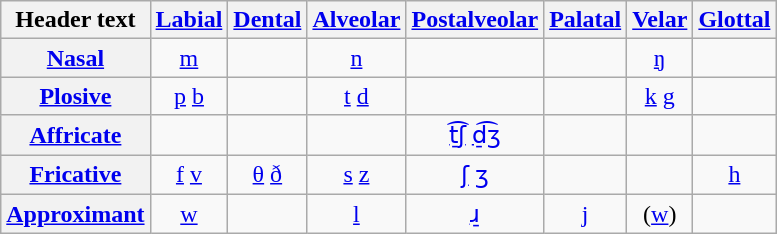<table class="wikitable" style="text-align:center;">
<tr>
<th>Header text</th>
<th><a href='#'>Labial</a></th>
<th><a href='#'>Dental</a></th>
<th><a href='#'>Alveolar</a></th>
<th><a href='#'>Postalveolar</a></th>
<th><a href='#'>Palatal</a></th>
<th><a href='#'>Velar</a></th>
<th><a href='#'>Glottal</a></th>
</tr>
<tr>
<th><a href='#'>Nasal</a></th>
<td><a href='#'>m</a></td>
<td></td>
<td><a href='#'>n</a></td>
<td></td>
<td></td>
<td><a href='#'>ŋ</a></td>
<td></td>
</tr>
<tr>
<th><a href='#'>Plosive</a></th>
<td><a href='#'>p</a> <a href='#'>b</a></td>
<td></td>
<td><a href='#'>t</a> <a href='#'>d</a></td>
<td></td>
<td></td>
<td><a href='#'>k</a> <a href='#'>g</a></td>
<td></td>
</tr>
<tr>
<th><a href='#'>Affricate</a></th>
<td></td>
<td></td>
<td></td>
<td><a href='#'>t̠͡ʃ</a> <a href='#'>d̠͡ʒ</a></td>
<td></td>
<td></td>
<td></td>
</tr>
<tr>
<th><a href='#'>Fricative</a></th>
<td><a href='#'>f</a> <a href='#'>v</a></td>
<td><a href='#'>θ</a> <a href='#'>ð</a></td>
<td><a href='#'>s</a> <a href='#'>z</a></td>
<td><a href='#'>ʃ</a> <a href='#'>ʒ</a></td>
<td></td>
<td></td>
<td><a href='#'>h</a></td>
</tr>
<tr>
<th><a href='#'>Approximant</a></th>
<td><a href='#'>w</a></td>
<td></td>
<td><a href='#'>l</a></td>
<td><a href='#'>ɹ̠</a></td>
<td><a href='#'>j</a></td>
<td>(<a href='#'>w</a>)</td>
<td></td>
</tr>
</table>
